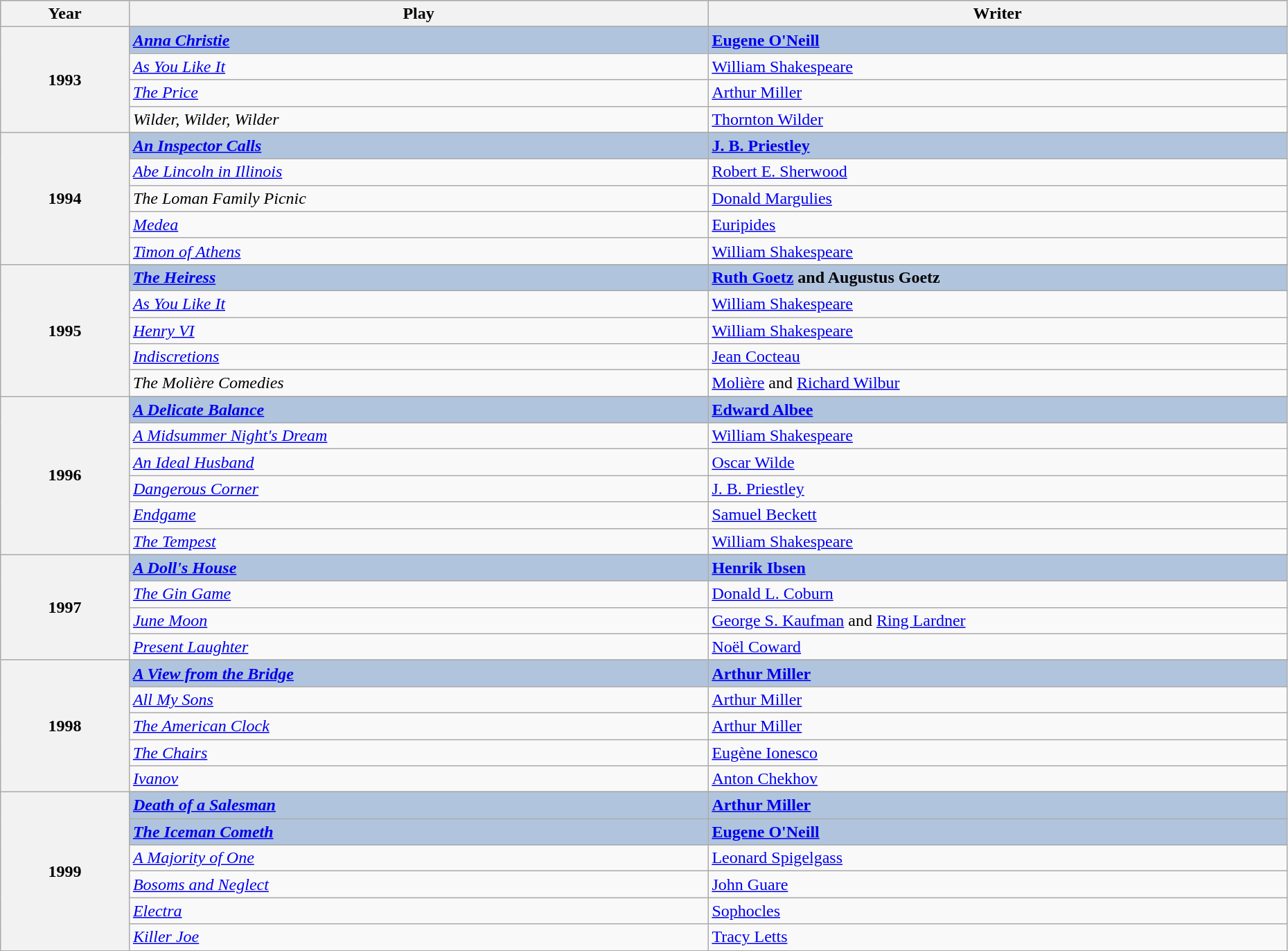<table class="wikitable" style="width:98%;">
<tr style="background:#bebebe;">
<th style="width:10%;">Year</th>
<th style="width:45%;">Play</th>
<th style="width:45%;">Writer</th>
</tr>
<tr>
<th rowspan="5">1993</th>
</tr>
<tr style="background:#B0C4DE">
<td><strong><em><a href='#'>Anna Christie</a></em></strong></td>
<td><strong><a href='#'>Eugene O'Neill</a></strong></td>
</tr>
<tr>
<td><em><a href='#'>As You Like It</a></em></td>
<td><a href='#'>William Shakespeare</a></td>
</tr>
<tr>
<td><em><a href='#'>The Price</a></em></td>
<td><a href='#'>Arthur Miller</a></td>
</tr>
<tr>
<td><em>Wilder, Wilder, Wilder</em></td>
<td><a href='#'>Thornton Wilder</a></td>
</tr>
<tr>
<th rowspan="6">1994</th>
</tr>
<tr style="background:#B0C4DE">
<td><strong><em><a href='#'>An Inspector Calls</a></em></strong></td>
<td><strong><a href='#'>J. B. Priestley</a> </strong></td>
</tr>
<tr>
<td><em><a href='#'>Abe Lincoln in Illinois</a></em></td>
<td><a href='#'>Robert E. Sherwood</a></td>
</tr>
<tr>
<td><em>The Loman Family Picnic</em></td>
<td><a href='#'>Donald Margulies</a></td>
</tr>
<tr>
<td><em><a href='#'>Medea</a></em></td>
<td><a href='#'>Euripides</a></td>
</tr>
<tr>
<td><em><a href='#'>Timon of Athens</a></em></td>
<td><a href='#'>William Shakespeare</a></td>
</tr>
<tr>
<th rowspan="6">1995</th>
</tr>
<tr style="background:#B0C4DE">
<td><strong><em><a href='#'>The Heiress</a></em></strong></td>
<td><strong><a href='#'>Ruth Goetz</a> and Augustus Goetz </strong></td>
</tr>
<tr>
<td><em><a href='#'>As You Like It</a></em></td>
<td><a href='#'>William Shakespeare</a></td>
</tr>
<tr>
<td><em><a href='#'>Henry VI</a></em></td>
<td><a href='#'>William Shakespeare</a></td>
</tr>
<tr>
<td><em><a href='#'>Indiscretions</a></em></td>
<td><a href='#'>Jean Cocteau</a></td>
</tr>
<tr>
<td><em>The Molière Comedies</em></td>
<td><a href='#'>Molière</a> and <a href='#'>Richard Wilbur</a></td>
</tr>
<tr>
<th rowspan="7">1996</th>
</tr>
<tr style="background:#B0C4DE">
<td><strong><em><a href='#'>A Delicate Balance</a></em></strong></td>
<td><strong><a href='#'>Edward Albee</a> </strong></td>
</tr>
<tr>
<td><em><a href='#'>A Midsummer Night's Dream</a></em></td>
<td><a href='#'>William Shakespeare</a></td>
</tr>
<tr>
<td><em><a href='#'>An Ideal Husband</a></em></td>
<td><a href='#'>Oscar Wilde</a></td>
</tr>
<tr>
<td><em><a href='#'>Dangerous Corner</a></em></td>
<td><a href='#'>J. B. Priestley</a></td>
</tr>
<tr>
<td><em><a href='#'>Endgame</a></em></td>
<td><a href='#'>Samuel Beckett</a></td>
</tr>
<tr>
<td><em><a href='#'>The Tempest</a></em></td>
<td><a href='#'>William Shakespeare</a></td>
</tr>
<tr>
<th rowspan="5">1997</th>
</tr>
<tr style="background:#B0C4DE">
<td><strong><em><a href='#'>A Doll's House</a></em></strong></td>
<td><strong><a href='#'>Henrik Ibsen</a> </strong></td>
</tr>
<tr>
<td><em><a href='#'>The Gin Game</a></em></td>
<td><a href='#'>Donald L. Coburn</a></td>
</tr>
<tr>
<td><em><a href='#'>June Moon</a></em></td>
<td><a href='#'>George S. Kaufman</a> and <a href='#'>Ring Lardner</a></td>
</tr>
<tr>
<td><em><a href='#'>Present Laughter</a></em></td>
<td><a href='#'>Noël Coward</a></td>
</tr>
<tr>
<th rowspan="6">1998</th>
</tr>
<tr style="background:#B0C4DE">
<td><strong><em><a href='#'>A View from the Bridge</a></em></strong></td>
<td><strong><a href='#'>Arthur Miller</a> </strong></td>
</tr>
<tr>
<td><em><a href='#'>All My Sons</a></em></td>
<td><a href='#'>Arthur Miller</a></td>
</tr>
<tr>
<td><em><a href='#'>The American Clock</a></em></td>
<td><a href='#'>Arthur Miller</a></td>
</tr>
<tr>
<td><em><a href='#'>The Chairs</a></em></td>
<td><a href='#'>Eugène Ionesco</a></td>
</tr>
<tr>
<td><em><a href='#'>Ivanov</a></em></td>
<td><a href='#'>Anton Chekhov</a></td>
</tr>
<tr>
<th rowspan="7">1999</th>
</tr>
<tr style="background:#B0C4DE">
<td><strong><em><a href='#'>Death of a Salesman</a></em></strong></td>
<td><strong><a href='#'>Arthur Miller</a> </strong></td>
</tr>
<tr style="background:#B0C4DE">
<td><strong><em><a href='#'>The Iceman Cometh</a></em></strong></td>
<td><strong><a href='#'>Eugene O'Neill</a> </strong></td>
</tr>
<tr>
<td><em><a href='#'>A Majority of One</a></em></td>
<td><a href='#'>Leonard Spigelgass</a></td>
</tr>
<tr>
<td><em><a href='#'>Bosoms and Neglect</a></em></td>
<td><a href='#'>John Guare</a></td>
</tr>
<tr>
<td><em><a href='#'>Electra</a></em></td>
<td><a href='#'>Sophocles</a></td>
</tr>
<tr>
<td><em><a href='#'>Killer Joe</a></em></td>
<td><a href='#'>Tracy Letts</a></td>
</tr>
</table>
